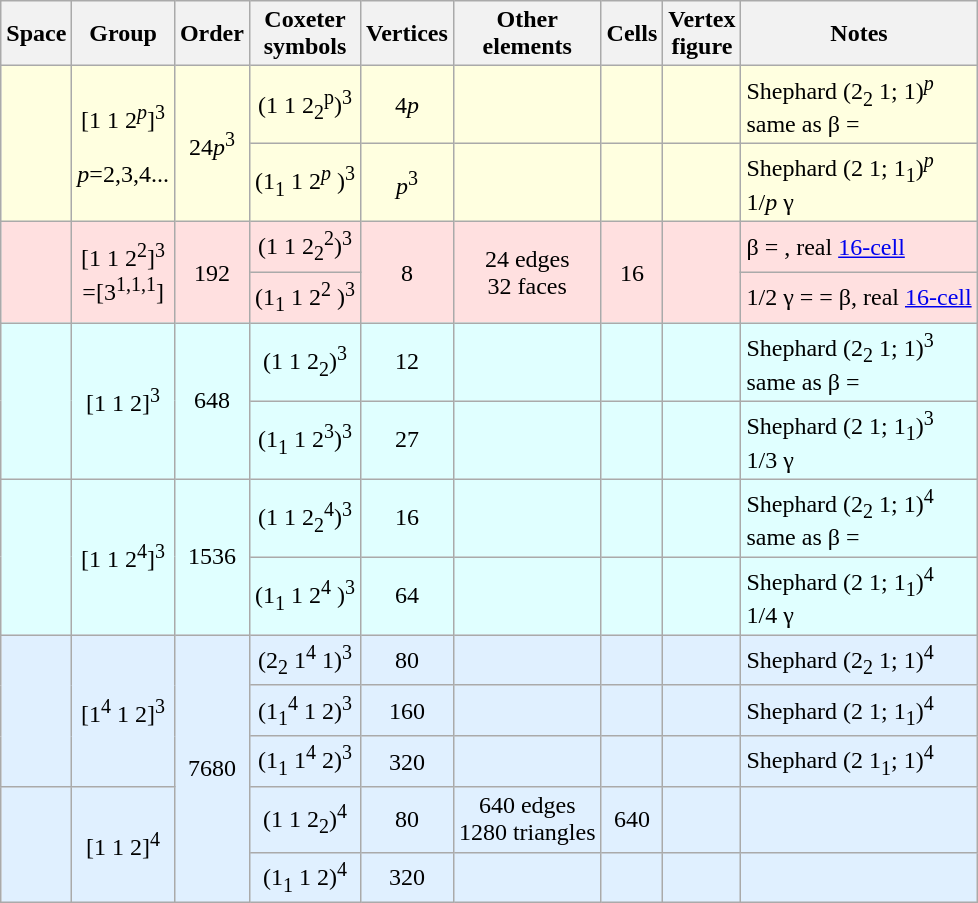<table class="wikitable sortable">
<tr>
<th>Space</th>
<th>Group</th>
<th>Order</th>
<th>Coxeter<br>symbols</th>
<th>Vertices</th>
<th>Other<br>elements</th>
<th>Cells</th>
<th>Vertex<br>figure</th>
<th>Notes</th>
</tr>
<tr align=center BGCOLOR="#ffffe0">
<td rowspan=2></td>
<td rowspan=2>[1 1 2<sup><em>p</em></sup>]<sup>3</sup><br><br><em>p</em>=2,3,4...</td>
<td rowspan=2>24<em>p</em><sup>3</sup></td>
<td>(1 1 2<sub>2</sub><sup>p</sup>)<sup>3</sup><br></td>
<td>4<em>p</em></td>
<td></td>
<td></td>
<td></td>
<td align=left>Shephard (2<sub>2</sub> 1; 1)<sup><em>p</em></sup><br>same as β = </td>
</tr>
<tr align=center BGCOLOR="#ffffe0">
<td>(1<sub>1</sub> 1 2<sup><em>p</em></sup> )<sup>3</sup><br></td>
<td><em>p</em><sup>3</sup></td>
<td></td>
<td><br></td>
<td></td>
<td align=left>Shephard (2 1; 1<sub>1</sub>)<sup><em>p</em></sup><br>1/<em>p</em> γ</td>
</tr>
<tr align=center BGCOLOR="#ffe0e0">
<td rowspan=2></td>
<td rowspan=2>[1 1 2<sup>2</sup>]<sup>3</sup><br>=[3<sup>1,1,1</sup>]<br></td>
<td rowspan=2>192</td>
<td>(1 1 2<sub>2</sub><sup>2</sup>)<sup>3</sup><br></td>
<td rowspan=2>8</td>
<td rowspan=2>24 edges<br>32 faces</td>
<td rowspan=2>16 </td>
<td rowspan=2></td>
<td align=left>β = , real <a href='#'>16-cell</a></td>
</tr>
<tr align=center BGCOLOR="#ffe0e0">
<td>(1<sub>1</sub> 1 2<sup>2</sup> )<sup>3</sup><br></td>
<td align=left>1/2 γ =  = β, real <a href='#'>16-cell</a></td>
</tr>
<tr align=center BGCOLOR="#e0ffff">
<td rowspan=2></td>
<td rowspan=2>[1 1 2]<sup>3</sup><br></td>
<td rowspan=2>648</td>
<td>(1 1 2<sub>2</sub>)<sup>3</sup><br></td>
<td>12</td>
<td></td>
<td></td>
<td></td>
<td align=left>Shephard (2<sub>2</sub> 1; 1)<sup>3</sup><br>same as β = </td>
</tr>
<tr align=center BGCOLOR="#e0ffff">
<td>(1<sub>1</sub> 1 2<sup>3</sup>)<sup>3</sup><br></td>
<td>27</td>
<td></td>
<td><br></td>
<td></td>
<td align=left>Shephard (2 1; 1<sub>1</sub>)<sup>3</sup><br>1/3 γ</td>
</tr>
<tr align=center BGCOLOR="#e0ffff">
<td rowspan=2></td>
<td rowspan=2>[1 1 2<sup>4</sup>]<sup>3</sup><br></td>
<td rowspan=2>1536</td>
<td>(1 1 2<sub>2</sub><sup>4</sup>)<sup>3</sup><br></td>
<td>16</td>
<td></td>
<td></td>
<td></td>
<td align=left>Shephard (2<sub>2</sub> 1; 1)<sup>4</sup><br>same as β = </td>
</tr>
<tr align=center BGCOLOR="#e0ffff">
<td>(1<sub>1</sub> 1 2<sup>4</sup> )<sup>3</sup><br></td>
<td>64</td>
<td></td>
<td><br></td>
<td></td>
<td align=left>Shephard (2 1; 1<sub>1</sub>)<sup>4</sup><br>1/4 γ</td>
</tr>
<tr align=center BGCOLOR="#e0f0ff">
<td rowspan=3></td>
<td rowspan=3>[1<sup>4</sup> 1 2]<sup>3</sup><br></td>
<td rowspan=5>7680</td>
<td>(2<sub>2</sub> 1<sup>4</sup> 1)<sup>3</sup><br></td>
<td>80</td>
<td></td>
<td></td>
<td></td>
<td align=left>Shephard (2<sub>2</sub> 1; 1)<sup>4</sup></td>
</tr>
<tr align=center BGCOLOR="#e0f0ff">
<td>(1<sub>1</sub><sup>4</sup> 1 2)<sup>3</sup><br></td>
<td>160</td>
<td></td>
<td><br></td>
<td></td>
<td align=left>Shephard (2 1; 1<sub>1</sub>)<sup>4</sup></td>
</tr>
<tr align=center BGCOLOR="#e0f0ff">
<td>(1<sub>1</sub> 1<sup>4</sup> 2)<sup>3</sup><br></td>
<td>320</td>
<td></td>
<td><br></td>
<td></td>
<td align=left>Shephard (2 1<sub>1</sub>; 1)<sup>4</sup></td>
</tr>
<tr align=center BGCOLOR="#e0f0ff">
<td rowspan=2></td>
<td rowspan=2>[1 1 2]<sup>4</sup><br></td>
<td>(1 1 2<sub>2</sub>)<sup>4</sup><br></td>
<td>80</td>
<td>640 edges<br>1280 triangles</td>
<td>640 </td>
<td></td>
<td align=left></td>
</tr>
<tr align=center BGCOLOR="#e0f0ff">
<td>(1<sub>1</sub> 1 2)<sup>4</sup><br></td>
<td>320</td>
<td></td>
<td><br></td>
<td></td>
<td align=left></td>
</tr>
</table>
